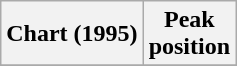<table class="wikitable plainrowheaders" style="text-align:center">
<tr>
<th>Chart (1995)</th>
<th>Peak<br>position</th>
</tr>
<tr>
</tr>
</table>
